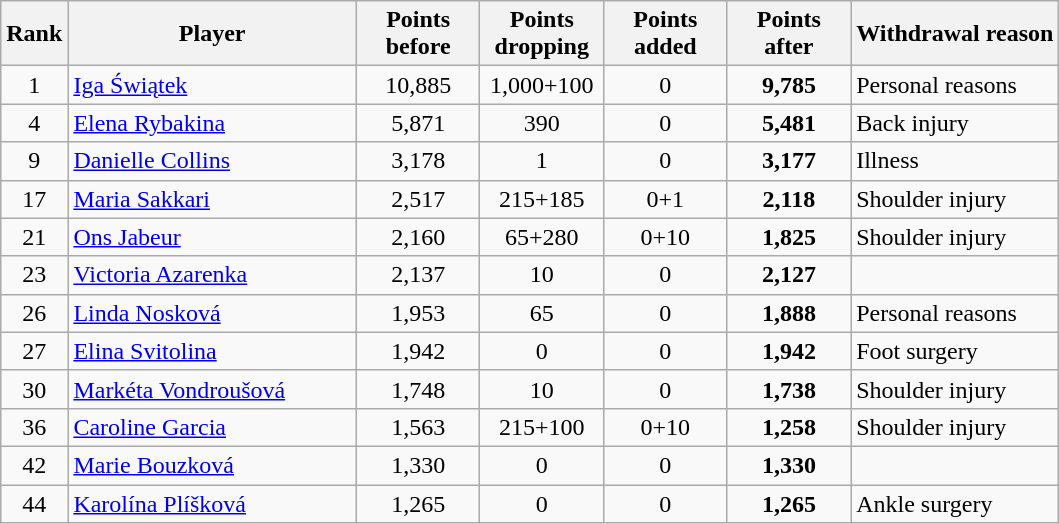<table class="wikitable sortable">
<tr>
<th>Rank</th>
<th style="width:185px;">Player</th>
<th style="width:75px;">Points before</th>
<th style="width:75px;">Points dropping</th>
<th style="width:75px;">Points added</th>
<th style="width:75px;">Points after</th>
<th>Withdrawal reason</th>
</tr>
<tr>
<td style="text-align:center;">1</td>
<td> <a href='#'>Iga Świątek</a></td>
<td style="text-align:center;">10,885</td>
<td style="text-align:center;">1,000+100</td>
<td style="text-align:center;">0</td>
<td style="text-align:center;"><strong>9,785</strong></td>
<td>Personal reasons</td>
</tr>
<tr>
<td style="text-align:center;">4</td>
<td> <a href='#'>Elena Rybakina</a></td>
<td style="text-align:center;">5,871</td>
<td style="text-align:center;">390</td>
<td style="text-align:center;">0</td>
<td style="text-align:center;"><strong>5,481</strong></td>
<td>Back injury</td>
</tr>
<tr>
<td style="text-align:center;">9</td>
<td> <a href='#'>Danielle Collins</a></td>
<td style="text-align:center;">3,178</td>
<td style="text-align:center;">1</td>
<td style="text-align:center;">0</td>
<td style="text-align:center;"><strong>3,177</strong></td>
<td>Illness</td>
</tr>
<tr>
<td style="text-align:center;">17</td>
<td> <a href='#'>Maria Sakkari</a></td>
<td style="text-align:center;">2,517</td>
<td style="text-align:center;">215+185</td>
<td style="text-align:center;">0+1</td>
<td style="text-align:center;"><strong>2,118</strong></td>
<td>Shoulder injury</td>
</tr>
<tr>
<td style="text-align:center;">21</td>
<td> <a href='#'>Ons Jabeur</a></td>
<td style="text-align:center;">2,160</td>
<td style="text-align:center;">65+280</td>
<td style="text-align:center;">0+10</td>
<td style="text-align:center;"><strong>1,825</strong></td>
<td>Shoulder injury</td>
</tr>
<tr>
<td style="text-align:center;">23</td>
<td> <a href='#'>Victoria Azarenka</a></td>
<td style="text-align:center;">2,137</td>
<td style="text-align:center;">10</td>
<td style="text-align:center;">0</td>
<td style="text-align:center;"><strong>2,127</strong></td>
<td></td>
</tr>
<tr>
<td style="text-align:center;">26</td>
<td> <a href='#'>Linda Nosková</a></td>
<td style="text-align:center;">1,953</td>
<td style="text-align:center;">65</td>
<td style="text-align:center;">0</td>
<td style="text-align:center;"><strong>1,888</strong></td>
<td>Personal reasons</td>
</tr>
<tr>
<td style="text-align:center;">27</td>
<td> <a href='#'>Elina Svitolina</a></td>
<td style="text-align:center;">1,942</td>
<td style="text-align:center;">0</td>
<td style="text-align:center;">0</td>
<td style="text-align:center;"><strong>1,942</strong></td>
<td>Foot surgery</td>
</tr>
<tr>
<td style="text-align:center;">30</td>
<td> <a href='#'>Markéta Vondroušová</a></td>
<td style="text-align:center;">1,748</td>
<td style="text-align:center;">10</td>
<td style="text-align:center;">0</td>
<td style="text-align:center;"><strong>1,738</strong></td>
<td>Shoulder injury</td>
</tr>
<tr>
<td style="text-align:center;">36</td>
<td> <a href='#'>Caroline Garcia</a></td>
<td style="text-align:center;">1,563</td>
<td style="text-align:center;">215+100</td>
<td style="text-align:center;">0+10</td>
<td style="text-align:center;"><strong>1,258</strong></td>
<td>Shoulder injury</td>
</tr>
<tr>
<td style="text-align:center;">42</td>
<td> <a href='#'>Marie Bouzková</a></td>
<td style="text-align:center;">1,330</td>
<td style="text-align:center;">0</td>
<td style="text-align:center;">0</td>
<td style="text-align:center;"><strong>1,330</strong></td>
<td></td>
</tr>
<tr>
<td style="text-align:center;">44</td>
<td> <a href='#'>Karolína Plíšková</a></td>
<td style="text-align:center;">1,265</td>
<td style="text-align:center;">0</td>
<td style="text-align:center;">0</td>
<td style="text-align:center;"><strong>1,265</strong></td>
<td>Ankle surgery</td>
</tr>
</table>
